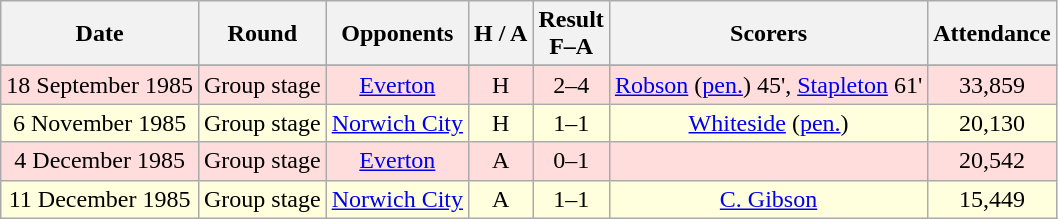<table class="wikitable" style="text-align:center">
<tr>
<th>Date</th>
<th>Round</th>
<th>Opponents</th>
<th>H / A</th>
<th>Result<br>F–A</th>
<th>Scorers</th>
<th>Attendance</th>
</tr>
<tr bgcolor="#ddffdd">
</tr>
<tr bgcolor="#ffdddd">
<td>18 September 1985</td>
<td>Group stage</td>
<td><a href='#'>Everton</a></td>
<td>H</td>
<td>2–4</td>
<td><a href='#'>Robson</a> (<a href='#'>pen.</a>) 45', <a href='#'>Stapleton</a> 61'</td>
<td>33,859</td>
</tr>
<tr bgcolor="#ffffdd">
<td>6 November 1985</td>
<td>Group stage</td>
<td><a href='#'>Norwich City</a></td>
<td>H</td>
<td>1–1</td>
<td><a href='#'>Whiteside</a> (<a href='#'>pen.</a>)</td>
<td>20,130</td>
</tr>
<tr bgcolor="#ffdddd">
<td>4 December 1985</td>
<td>Group stage</td>
<td><a href='#'>Everton</a></td>
<td>A</td>
<td>0–1</td>
<td></td>
<td>20,542</td>
</tr>
<tr bgcolor="#ffffdd">
<td>11 December 1985</td>
<td>Group stage</td>
<td><a href='#'>Norwich City</a></td>
<td>A</td>
<td>1–1</td>
<td><a href='#'>C. Gibson</a></td>
<td>15,449</td>
</tr>
</table>
